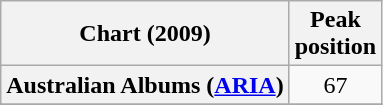<table class="wikitable sortable plainrowheaders" style="text-align:center">
<tr>
<th scope="col">Chart (2009)</th>
<th scope="col">Peak<br> position</th>
</tr>
<tr>
<th scope="row">Australian Albums (<a href='#'>ARIA</a>)</th>
<td>67</td>
</tr>
<tr>
</tr>
<tr>
</tr>
<tr>
</tr>
</table>
